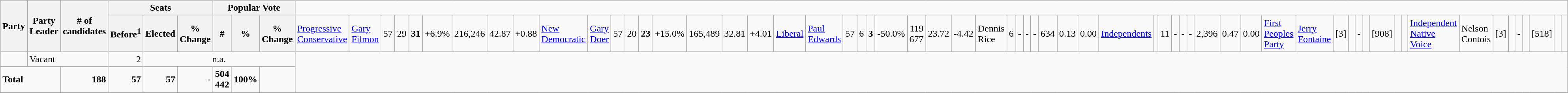<table class="wikitable">
<tr>
<th rowspan="2" colspan="2">Party</th>
<th rowspan="2">Party Leader</th>
<th rowspan="2"># of<br>candidates</th>
<th colspan="3">Seats</th>
<th colspan="3">Popular Vote</th>
</tr>
<tr>
<th>Before<sup>1</sup></th>
<th>Elected</th>
<th>% Change</th>
<th>#</th>
<th>%</th>
<th>% Change<br></th>
<td><a href='#'>Progressive Conservative</a></td>
<td><a href='#'>Gary Filmon</a></td>
<td align="right">57</td>
<td align="right">29</td>
<td align="right"><strong>31</strong></td>
<td align="right">+6.9%</td>
<td align="right">216,246</td>
<td align="right">42.87</td>
<td align="right">+0.88<br></td>
<td><a href='#'>New Democratic</a></td>
<td><a href='#'>Gary Doer</a></td>
<td align="right">57</td>
<td align="right">20</td>
<td align="right"><strong>23</strong></td>
<td align="right">+15.0%</td>
<td align="right">165,489</td>
<td align="right">32.81</td>
<td align="right">+4.01<br></td>
<td><a href='#'>Liberal</a></td>
<td><a href='#'>Paul Edwards</a></td>
<td align="right">57</td>
<td align="right">6</td>
<td align="right"><strong>3</strong></td>
<td align="right">-50.0%</td>
<td align="right">119 677</td>
<td align="right">23.72</td>
<td align="right">-4.42<br></td>
<td>Dennis Rice</td>
<td align="right">6</td>
<td align="right">-</td>
<td align="right">-</td>
<td align="right">-</td>
<td align="right">634</td>
<td align="right">0.13</td>
<td align="right">0.00<br></td>
<td><a href='#'>Independents</a></td>
<td></td>
<td align="right">11</td>
<td align="right">-</td>
<td align="right">-</td>
<td align="right">-</td>
<td align="right">2,396</td>
<td align="right">0.47</td>
<td align="right">0.00<br></td>
<td><a href='#'>First Peoples Party</a></td>
<td><a href='#'>Jerry Fontaine</a></td>
<td align="right">[3]</td>
<td align="right"> </td>
<td align="right">-</td>
<td align="right"> </td>
<td align="right">[908]</td>
<td align="right"> </td>
<td align="right"> <br></td>
<td><a href='#'>Independent Native Voice</a></td>
<td>Nelson Contois</td>
<td align="right">[3]</td>
<td align="right"> </td>
<td align="right">-</td>
<td align="right"> </td>
<td align="right">[518]</td>
<td align="right"> </td>
<td align="right"> </td>
</tr>
<tr>
<td> </td>
<td colspan="3">Vacant</td>
<td align="right">2</td>
<td colspan="5" align="center">n.a.</td>
</tr>
<tr>
<td colspan="3"><strong>Total</strong></td>
<td align="right"><strong>188</strong></td>
<td align="right"><strong>57</strong></td>
<td align="right"><strong>57</strong></td>
<td align="right"><strong>-</strong></td>
<td align="right"><strong>504 442</strong></td>
<td align="right"><strong>100%</strong></td>
<td align="right"> </td>
</tr>
</table>
